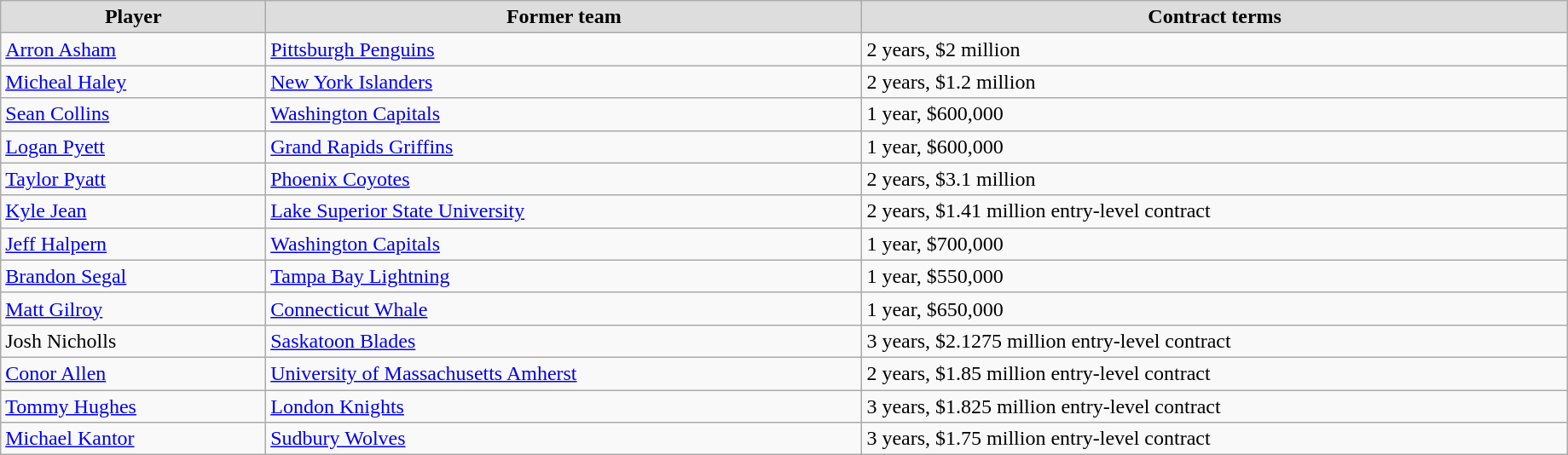<table class="wikitable" style="width:97%;">
<tr style="text-align:center; background:#ddd;">
<td><strong>Player</strong></td>
<td><strong>Former team</strong></td>
<td><strong>Contract terms</strong></td>
</tr>
<tr>
<td><a href='#'>Arron Asham</a></td>
<td><a href='#'>Pittsburgh Penguins</a></td>
<td>2 years, $2 million</td>
</tr>
<tr>
<td><a href='#'>Micheal Haley</a></td>
<td><a href='#'>New York Islanders</a></td>
<td>2 years, $1.2 million</td>
</tr>
<tr>
<td><a href='#'>Sean Collins</a></td>
<td><a href='#'>Washington Capitals</a></td>
<td>1 year, $600,000</td>
</tr>
<tr>
<td><a href='#'>Logan Pyett</a></td>
<td><a href='#'>Grand Rapids Griffins</a></td>
<td>1 year, $600,000</td>
</tr>
<tr>
<td><a href='#'>Taylor Pyatt</a></td>
<td><a href='#'>Phoenix Coyotes</a></td>
<td>2 years, $3.1 million</td>
</tr>
<tr>
<td><a href='#'>Kyle Jean</a></td>
<td><a href='#'>Lake Superior State University</a></td>
<td>2 years, $1.41 million entry-level contract</td>
</tr>
<tr>
<td><a href='#'>Jeff Halpern</a></td>
<td><a href='#'>Washington Capitals</a></td>
<td>1 year, $700,000</td>
</tr>
<tr>
<td><a href='#'>Brandon Segal</a></td>
<td><a href='#'>Tampa Bay Lightning</a></td>
<td>1 year, $550,000</td>
</tr>
<tr>
<td><a href='#'>Matt Gilroy</a></td>
<td><a href='#'>Connecticut Whale</a></td>
<td>1 year, $650,000</td>
</tr>
<tr>
<td>Josh Nicholls</td>
<td><a href='#'>Saskatoon Blades</a></td>
<td>3 years, $2.1275 million entry-level contract</td>
</tr>
<tr>
<td><a href='#'>Conor Allen</a></td>
<td><a href='#'>University of Massachusetts Amherst</a></td>
<td>2 years, $1.85 million entry-level contract</td>
</tr>
<tr>
<td><a href='#'>Tommy Hughes</a></td>
<td><a href='#'>London Knights</a></td>
<td>3 years, $1.825 million entry-level contract</td>
</tr>
<tr>
<td><a href='#'>Michael Kantor</a></td>
<td><a href='#'>Sudbury Wolves</a></td>
<td>3 years, $1.75 million entry-level contract</td>
</tr>
</table>
